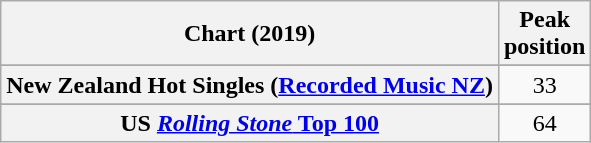<table class="wikitable sortable plainrowheaders" style="text-align:center">
<tr>
<th scope="col">Chart (2019)</th>
<th scope="col">Peak<br> position</th>
</tr>
<tr>
</tr>
<tr>
<th scope="row">New Zealand Hot Singles (<a href='#'>Recorded Music NZ</a>)</th>
<td>33</td>
</tr>
<tr>
</tr>
<tr>
</tr>
<tr>
</tr>
<tr>
<th scope="row">US <a href='#'><em>Rolling Stone</em> Top 100</a></th>
<td>64</td>
</tr>
</table>
